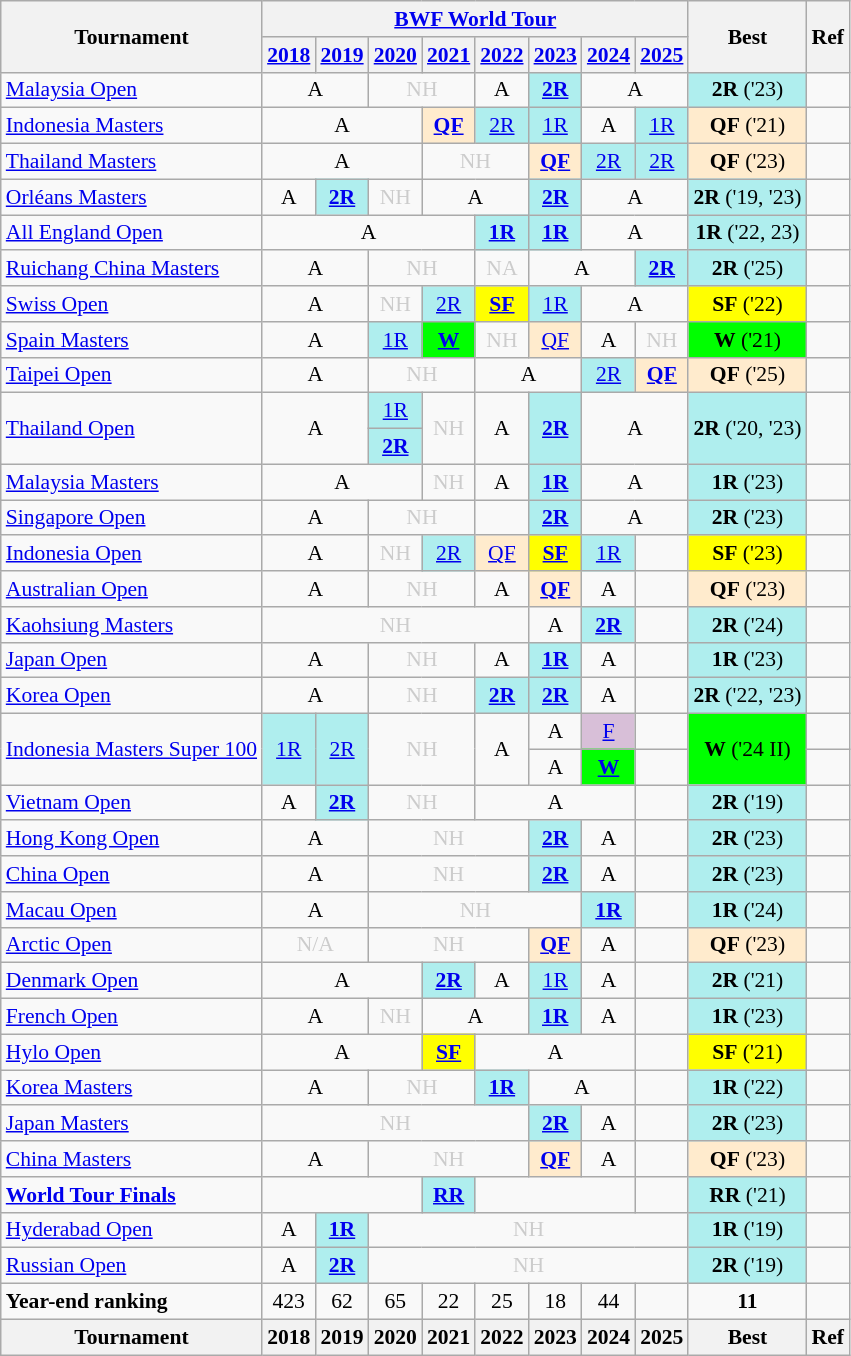<table style='font-size: 90%; text-align:center;' class='wikitable'>
<tr>
<th rowspan="2">Tournament</th>
<th colspan="8"><a href='#'>BWF World Tour</a></th>
<th rowspan="2">Best</th>
<th rowspan="2">Ref</th>
</tr>
<tr>
<th><a href='#'>2018</a></th>
<th><a href='#'>2019</a></th>
<th><a href='#'>2020</a></th>
<th><a href='#'>2021</a></th>
<th><a href='#'>2022</a></th>
<th><a href='#'>2023</a></th>
<th><a href='#'>2024</a></th>
<th><a href='#'>2025</a></th>
</tr>
<tr>
<td align=left><a href='#'>Malaysia Open</a></td>
<td colspan="2">A</td>
<td colspan="2" style=color:#ccc>NH</td>
<td>A</td>
<td bgcolor=AFEEEE><strong><a href='#'>2R</a></strong></td>
<td colspan="2">A</td>
<td bgcolor=AFEEEE><strong>2R</strong> ('23)</td>
<td></td>
</tr>
<tr>
<td align=left><a href='#'>Indonesia Masters</a></td>
<td colspan="3">A</td>
<td bgcolor=FFEBCD><strong><a href='#'>QF</a></strong></td>
<td bgcolor=AFEEEE><a href='#'>2R</a></td>
<td bgcolor=AFEEEE><a href='#'>1R</a></td>
<td>A</td>
<td bgcolor=AFEEEE><a href='#'>1R</a></td>
<td bgcolor=FFEBCD><strong>QF</strong> ('21)</td>
<td></td>
</tr>
<tr>
<td align=left><a href='#'>Thailand Masters</a></td>
<td colspan="3">A</td>
<td colspan="2" style=color:#ccc>NH</td>
<td bgcolor=FFEBCD><strong><a href='#'>QF</a></strong></td>
<td bgcolor=AFEEEE><a href='#'>2R</a></td>
<td bgcolor=AFEEEE><a href='#'>2R</a></td>
<td bgcolor=FFEBCD><strong>QF</strong> ('23)</td>
<td></td>
</tr>
<tr>
<td align=left><a href='#'>Orléans Masters</a></td>
<td>A</td>
<td bgcolor=AFEEEE><a href='#'><strong>2R</strong></a></td>
<td style=color:#ccc>NH</td>
<td colspan="2">A</td>
<td bgcolor=AFEEEE><a href='#'><strong>2R</strong></a></td>
<td colspan="2">A</td>
<td bgcolor=AFEEEE><strong>2R</strong> ('19, '23)</td>
<td></td>
</tr>
<tr>
<td align=left><a href='#'>All England Open</a></td>
<td colspan="4">A</td>
<td bgcolor=AFEEEE><strong><a href='#'>1R</a></strong></td>
<td bgcolor=AFEEEE><strong><a href='#'>1R</a></strong></td>
<td colspan="2">A</td>
<td bgcolor=AFEEEE><strong>1R</strong> ('22, 23)</td>
<td></td>
</tr>
<tr>
<td align=left><a href='#'>Ruichang China Masters</a></td>
<td colspan="2">A</td>
<td colspan="2" style=color:#ccc>NH</td>
<td style=color:#ccc>NA</td>
<td colspan="2">A</td>
<td bgcolor=AFEEEE><strong><a href='#'>2R</a></strong></td>
<td bgcolor=AFEEEE><strong>2R</strong> ('25)</td>
<td></td>
</tr>
<tr>
<td align=left><a href='#'>Swiss Open</a></td>
<td colspan="2">A</td>
<td style=color:#ccc>NH</td>
<td bgcolor=AFEEEE><a href='#'>2R</a></td>
<td bgcolor=FFFF00><strong><a href='#'>SF</a></strong></td>
<td bgcolor=AFEEEE><a href='#'>1R</a></td>
<td colspan="2">A</td>
<td bgcolor=FFFF00><strong>SF</strong> ('22)</td>
<td></td>
</tr>
<tr>
<td align=left><a href='#'>Spain Masters</a></td>
<td colspan="2">A</td>
<td bgcolor=AFEEEE><a href='#'>1R</a></td>
<td bgcolor=00FF00><a href='#'><strong>W</strong></a></td>
<td 2022; style=color:#ccc>NH</td>
<td bgcolor=FFEBCD><a href='#'>QF</a></td>
<td>A</td>
<td 2025; style=color:#ccc>NH</td>
<td bgcolor=00FF00><strong>W</strong> ('21)</td>
<td></td>
</tr>
<tr>
<td align=left><a href='#'>Taipei Open</a></td>
<td colspan="2">A</td>
<td colspan="2" style=color:#ccc>NH</td>
<td colspan="2">A</td>
<td bgcolor=AFEEEE><a href='#'>2R</a></td>
<td bgcolor=FFEBCD><strong><a href='#'>QF</a></strong></td>
<td bgcolor=FFEBCD><strong>QF</strong> ('25)</td>
<td></td>
</tr>
<tr>
<td rowspan="2" align=left><a href='#'>Thailand Open</a></td>
<td rowspan="2" colspan="2">A</td>
<td bgcolor=AFEEEE><a href='#'>1R</a></td>
<td rowspan="2" style=color:#ccc>NH</td>
<td rowspan="2">A</td>
<td rowspan="2" bgcolor=AFEEEE><strong><a href='#'>2R</a></strong></td>
<td rowspan="2" colspan="2">A</td>
<td rowspan="2" bgcolor=AFEEEE><strong>2R</strong> ('20, '23)</td>
<td rowspan="2"></td>
</tr>
<tr>
<td bgcolor=AFEEEE><a href='#'><strong>2R</strong></a></td>
</tr>
<tr>
<td align=left><a href='#'>Malaysia Masters</a></td>
<td colspan="3">A</td>
<td style=color:#ccc>NH</td>
<td>A</td>
<td 2023; bgcolor=AFEEEE><strong><a href='#'>1R</a></strong></td>
<td colspan="2">A</td>
<td bgcolor=AFEEEE><strong>1R</strong> ('23)</td>
<td></td>
</tr>
<tr>
<td align=left><a href='#'>Singapore Open</a></td>
<td colspan="2">A</td>
<td colspan="2" style=color:#ccc>NH</td>
<td><a href='#'></a></td>
<td bgcolor=AFEEEE><strong><a href='#'>2R</a></strong></td>
<td colspan="2">A</td>
<td bgcolor=AFEEEE><strong>2R</strong> ('23)</td>
<td></td>
</tr>
<tr>
<td align=left><a href='#'>Indonesia Open</a></td>
<td colspan="2">A</td>
<td style=color:#ccc>NH</td>
<td bgcolor=AFEEEE><a href='#'>2R</a></td>
<td bgcolor=FFEBCD><a href='#'>QF</a></td>
<td bgcolor=FFFF00><strong><a href='#'>SF</a></strong></td>
<td bgcolor=AFEEEE><a href='#'>1R</a></td>
<td></td>
<td bgcolor=FFFF00><strong>SF</strong> ('23)</td>
<td></td>
</tr>
<tr>
<td align=left><a href='#'>Australian Open</a></td>
<td colspan="2">A</td>
<td colspan="2" style=color:#ccc>NH</td>
<td>A</td>
<td bgcolor=FFEBCD><strong><a href='#'>QF</a></strong></td>
<td>A</td>
<td></td>
<td bgcolor=FFEBCD><strong>QF</strong> ('23)</td>
<td></td>
</tr>
<tr>
<td align=left><a href='#'>Kaohsiung Masters</a></td>
<td colspan="5" style=color:#ccc>NH</td>
<td>A</td>
<td bgcolor=AFEEEE><strong><a href='#'>2R</a></strong></td>
<td></td>
<td bgcolor=AFEEEE><strong>2R</strong> ('24)</td>
<td></td>
</tr>
<tr>
<td align=left><a href='#'>Japan Open</a></td>
<td colspan="2">A</td>
<td colspan="2" style=color:#ccc>NH</td>
<td>A</td>
<td bgcolor=AFEEEE><strong><a href='#'>1R</a></strong></td>
<td>A</td>
<td></td>
<td bgcolor=AFEEEE><strong>1R</strong> ('23)</td>
<td></td>
</tr>
<tr>
<td align=left><a href='#'>Korea Open</a></td>
<td colspan="2">A</td>
<td colspan="2" style=color:#ccc>NH</td>
<td bgcolor=AFEEEE><strong><a href='#'>2R</a></strong></td>
<td bgcolor=AFEEEE><strong><a href='#'>2R</a></strong></td>
<td>A</td>
<td></td>
<td bgcolor=AFEEEE><strong>2R</strong> ('22, '23)</td>
<td></td>
</tr>
<tr>
<td rowspan="2" align=left><a href='#'>Indonesia Masters Super 100</a></td>
<td rowspan="2" bgcolor=AFEEEE><a href='#'>1R</a></td>
<td rowspan="2" bgcolor=AFEEEE><a href='#'>2R</a></td>
<td rowspan="2" colspan="2" style=color:#ccc>NH</td>
<td rowspan="2">A</td>
<td>A</td>
<td bgcolor=D8BFD8><a href='#'>F</a></td>
<td></td>
<td rowspan="2" bgcolor=00FF00><strong>W</strong> ('24 II)</td>
<td></td>
</tr>
<tr>
<td>A</td>
<td bgcolor=00FF00><strong><a href='#'>W</a></strong></td>
<td></td>
<td></td>
</tr>
<tr>
<td align=left><a href='#'>Vietnam Open</a></td>
<td>A</td>
<td bgcolor=AFEEEE><a href='#'><strong>2R</strong></a></td>
<td colspan="2" style=color:#ccc>NH</td>
<td colspan="3">A</td>
<td></td>
<td bgcolor=AFEEEE><strong>2R</strong> ('19)</td>
<td></td>
</tr>
<tr>
<td align=left><a href='#'>Hong Kong Open</a></td>
<td colspan="2">A</td>
<td colspan="3" style=color:#ccc>NH</td>
<td bgcolor=AFEEEE><strong><a href='#'>2R</a></strong></td>
<td>A</td>
<td></td>
<td bgcolor=AFEEEE><strong>2R</strong> ('23)</td>
<td></td>
</tr>
<tr>
<td align=left><a href='#'>China Open</a></td>
<td colspan="2">A</td>
<td colspan="3" style=color:#ccc>NH</td>
<td bgcolor=AFEEEE><strong><a href='#'>2R</a></strong></td>
<td>A</td>
<td></td>
<td bgcolor=AFEEEE><strong>2R</strong> ('23)</td>
<td></td>
</tr>
<tr>
<td align=left><a href='#'>Macau Open</a></td>
<td colspan="2">A</td>
<td colspan="4" style=color:#ccc>NH</td>
<td bgcolor=AFEEEE><strong><a href='#'>1R</a></strong></td>
<td></td>
<td bgcolor=AFEEEE><strong>1R</strong> ('24)</td>
<td></td>
</tr>
<tr>
<td align=left><a href='#'>Arctic Open</a></td>
<td colspan="2" style=color:#ccc>N/A</td>
<td colspan="3" style=color:#ccc>NH</td>
<td bgcolor=FFEBCD><strong><a href='#'>QF</a></strong></td>
<td>A</td>
<td></td>
<td bgcolor=FFEBCD><strong>QF</strong> ('23)</td>
<td></td>
</tr>
<tr>
<td align=left><a href='#'>Denmark Open</a></td>
<td colspan="3">A</td>
<td bgcolor=AFEEEE><a href='#'><strong>2R</strong></a></td>
<td>A</td>
<td bgcolor=AFEEEE><a href='#'>1R</a></td>
<td>A</td>
<td></td>
<td bgcolor=AFEEEE><strong>2R</strong> ('21)</td>
<td></td>
</tr>
<tr>
<td align=left><a href='#'>French Open</a></td>
<td colspan="2">A</td>
<td style=color:#ccc>NH</td>
<td colspan="2">A</td>
<td bgcolor=AFEEEE><strong><a href='#'>1R</a></strong></td>
<td>A</td>
<td></td>
<td bgcolor=AFEEEE><strong>1R</strong> ('23)</td>
<td></td>
</tr>
<tr>
<td align=left><a href='#'>Hylo Open</a></td>
<td colspan="3">A</td>
<td bgcolor=FFFF00><strong><a href='#'>SF</a></strong></td>
<td colspan="3">A</td>
<td></td>
<td bgcolor=FFFF00><strong>SF</strong> ('21)</td>
<td></td>
</tr>
<tr>
<td align=left><a href='#'>Korea Masters</a></td>
<td colspan="2">A</td>
<td colspan="2" style=color:#ccc>NH</td>
<td bgcolor=AFEEEE><strong><a href='#'>1R</a></strong></td>
<td colspan="2">A</td>
<td></td>
<td bgcolor=AFEEEE><strong>1R</strong> ('22)</td>
<td></td>
</tr>
<tr>
<td align=left><a href='#'>Japan Masters</a></td>
<td colspan="5" style=color:#ccc>NH</td>
<td bgcolor=AFEEEE><a href='#'><strong>2R</strong></a></td>
<td>A</td>
<td></td>
<td bgcolor=AFEEEE><strong>2R</strong> ('23)</td>
<td></td>
</tr>
<tr>
<td align=left><a href='#'>China Masters</a></td>
<td colspan="2">A</td>
<td colspan="3" style=color:#ccc>NH</td>
<td bgcolor=FFEBCD><a href='#'><strong>QF</strong></a></td>
<td>A</td>
<td></td>
<td bgcolor=FFEBCD><strong>QF</strong> ('23)</td>
<td></td>
</tr>
<tr>
<td align=left><strong><a href='#'>World Tour Finals</a></strong></td>
<td colspan="3"></td>
<td bgcolor=AFEEEE><strong><a href='#'>RR</a></strong></td>
<td colspan="3"></td>
<td></td>
<td bgcolor=AFEEEE><strong>RR</strong> ('21)</td>
<td></td>
</tr>
<tr>
<td align=left><a href='#'>Hyderabad Open</a></td>
<td>A</td>
<td bgcolor=AFEEEE><a href='#'><strong>1R</strong></a></td>
<td colspan="6" style=color:#ccc>NH</td>
<td bgcolor=AFEEEE><strong>1R</strong> ('19)</td>
<td></td>
</tr>
<tr>
<td align=left><a href='#'>Russian Open</a></td>
<td>A</td>
<td bgcolor=AFEEEE><a href='#'><strong>2R</strong></a></td>
<td colspan="6" style=color:#ccc>NH</td>
<td bgcolor=AFEEEE><strong>2R</strong> ('19)</td>
<td></td>
</tr>
<tr>
<td align=left><strong>Year-end ranking</strong></td>
<td 2018;>423</td>
<td 2019;>62</td>
<td 2020;>65</td>
<td 2021;>22</td>
<td 2022;>25</td>
<td 2023;>18</td>
<td 2024;>44</td>
<td 2025;></td>
<td Best;><strong>11</strong></td>
<td></td>
</tr>
<tr>
<th>Tournament</th>
<th>2018</th>
<th>2019</th>
<th>2020</th>
<th>2021</th>
<th>2022</th>
<th>2023</th>
<th>2024</th>
<th>2025</th>
<th>Best</th>
<th>Ref</th>
</tr>
</table>
